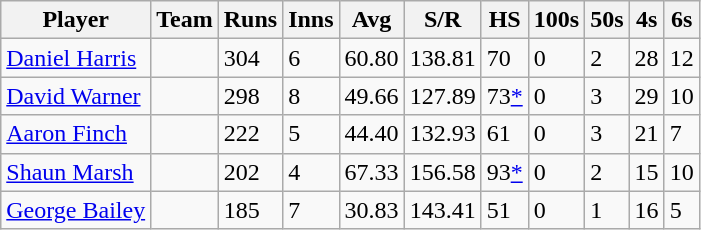<table class="wikitable">
<tr>
<th>Player</th>
<th>Team</th>
<th>Runs</th>
<th>Inns</th>
<th>Avg</th>
<th>S/R</th>
<th>HS</th>
<th>100s</th>
<th>50s</th>
<th>4s</th>
<th>6s</th>
</tr>
<tr>
<td><a href='#'>Daniel Harris</a></td>
<td></td>
<td>304</td>
<td>6</td>
<td>60.80</td>
<td>138.81</td>
<td>70</td>
<td>0</td>
<td>2</td>
<td>28</td>
<td>12</td>
</tr>
<tr>
<td><a href='#'>David Warner</a></td>
<td></td>
<td>298</td>
<td>8</td>
<td>49.66</td>
<td>127.89</td>
<td>73<a href='#'>*</a></td>
<td>0</td>
<td>3</td>
<td>29</td>
<td>10</td>
</tr>
<tr>
<td><a href='#'>Aaron Finch</a></td>
<td></td>
<td>222</td>
<td>5</td>
<td>44.40</td>
<td>132.93</td>
<td>61</td>
<td>0</td>
<td>3</td>
<td>21</td>
<td>7</td>
</tr>
<tr>
<td><a href='#'>Shaun Marsh</a></td>
<td></td>
<td>202</td>
<td>4</td>
<td>67.33</td>
<td>156.58</td>
<td>93<a href='#'>*</a></td>
<td>0</td>
<td>2</td>
<td>15</td>
<td>10</td>
</tr>
<tr>
<td><a href='#'>George Bailey</a></td>
<td></td>
<td>185</td>
<td>7</td>
<td>30.83</td>
<td>143.41</td>
<td>51</td>
<td>0</td>
<td>1</td>
<td>16</td>
<td>5</td>
</tr>
</table>
